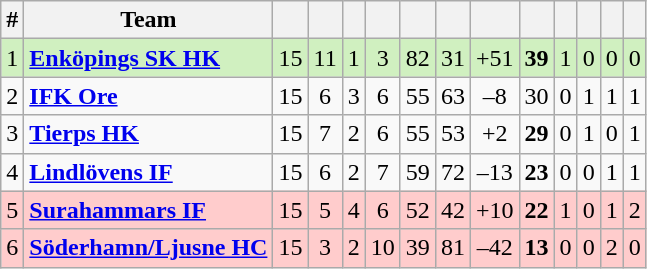<table class="wikitable sortable">
<tr>
<th>#</th>
<th>Team</th>
<th></th>
<th></th>
<th></th>
<th></th>
<th></th>
<th></th>
<th></th>
<th></th>
<th></th>
<th></th>
<th></th>
<th></th>
</tr>
<tr style="background: #D0F0C0;">
<td>1</td>
<td><strong><a href='#'>Enköpings SK HK</a></strong></td>
<td style="text-align: center;">15</td>
<td style="text-align: center;">11</td>
<td style="text-align: center;">1</td>
<td style="text-align: center;">3</td>
<td style="text-align: center;">82</td>
<td style="text-align: center;">31</td>
<td style="text-align: center;">+51</td>
<td style="text-align: center;"><strong>39</strong></td>
<td style="text-align: center;">1</td>
<td style="text-align: center;">0</td>
<td style="text-align: center;">0</td>
<td style="text-align: center;">0</td>
</tr>
<tr>
<td>2</td>
<td><strong><a href='#'>IFK Ore</a></strong></td>
<td style="text-align: center;">15</td>
<td style="text-align: center;">6</td>
<td style="text-align: center;">3</td>
<td style="text-align: center;">6</td>
<td style="text-align: center;">55</td>
<td style="text-align: center;">63</td>
<td style="text-align: center;">–8</td>
<td style="text-align: center;">30</td>
<td style="text-align: center;">0</td>
<td style="text-align: center;">1</td>
<td style="text-align: center;">1</td>
<td style="text-align: center;">1</td>
</tr>
<tr>
<td>3</td>
<td><strong><a href='#'>Tierps HK</a></strong></td>
<td style="text-align: center;">15</td>
<td style="text-align: center;">7</td>
<td style="text-align: center;">2</td>
<td style="text-align: center;">6</td>
<td style="text-align: center;">55</td>
<td style="text-align: center;">53</td>
<td style="text-align: center;">+2</td>
<td style="text-align: center;"><strong>29</strong></td>
<td style="text-align: center;">0</td>
<td style="text-align: center;">1</td>
<td style="text-align: center;">0</td>
<td style="text-align: center;">1</td>
</tr>
<tr>
<td>4</td>
<td><strong><a href='#'>Lindlövens IF</a></strong></td>
<td style="text-align: center;">15</td>
<td style="text-align: center;">6</td>
<td style="text-align: center;">2</td>
<td style="text-align: center;">7</td>
<td style="text-align: center;">59</td>
<td style="text-align: center;">72</td>
<td style="text-align: center;">–13</td>
<td style="text-align: center;"><strong>23</strong></td>
<td style="text-align: center;">0</td>
<td style="text-align: center;">0</td>
<td style="text-align: center;">1</td>
<td style="text-align: center;">1</td>
</tr>
<tr style="background: #FFCCCC;">
<td>5</td>
<td><strong><a href='#'>Surahammars IF</a></strong></td>
<td style="text-align: center;">15</td>
<td style="text-align: center;">5</td>
<td style="text-align: center;">4</td>
<td style="text-align: center;">6</td>
<td style="text-align: center;">52</td>
<td style="text-align: center;">42</td>
<td style="text-align: center;">+10</td>
<td style="text-align: center;"><strong>22</strong></td>
<td style="text-align: center;">1</td>
<td style="text-align: center;">0</td>
<td style="text-align: center;">1</td>
<td style="text-align: center;">2</td>
</tr>
<tr style="background: #FFCCCC;">
<td>6</td>
<td><strong><a href='#'>Söderhamn/Ljusne HC</a></strong></td>
<td style="text-align: center;">15</td>
<td style="text-align: center;">3</td>
<td style="text-align: center;">2</td>
<td style="text-align: center;">10</td>
<td style="text-align: center;">39</td>
<td style="text-align: center;">81</td>
<td style="text-align: center;">–42</td>
<td style="text-align: center;"><strong>13</strong></td>
<td style="text-align: center;">0</td>
<td style="text-align: center;">0</td>
<td style="text-align: center;">2</td>
<td style="text-align: center;">0</td>
</tr>
</table>
